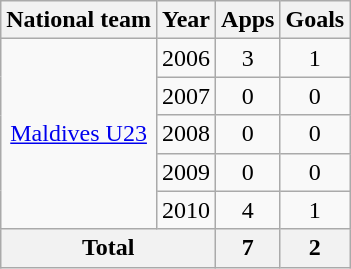<table class="wikitable" style="text-align:center">
<tr>
<th>National team</th>
<th>Year</th>
<th>Apps</th>
<th>Goals</th>
</tr>
<tr>
<td rowspan="5"><a href='#'>Maldives U23</a></td>
<td>2006</td>
<td>3</td>
<td>1</td>
</tr>
<tr>
<td>2007</td>
<td>0</td>
<td>0</td>
</tr>
<tr>
<td>2008</td>
<td>0</td>
<td>0</td>
</tr>
<tr>
<td>2009</td>
<td>0</td>
<td>0</td>
</tr>
<tr>
<td>2010</td>
<td>4</td>
<td>1</td>
</tr>
<tr>
<th colspan="2">Total</th>
<th>7</th>
<th>2</th>
</tr>
</table>
